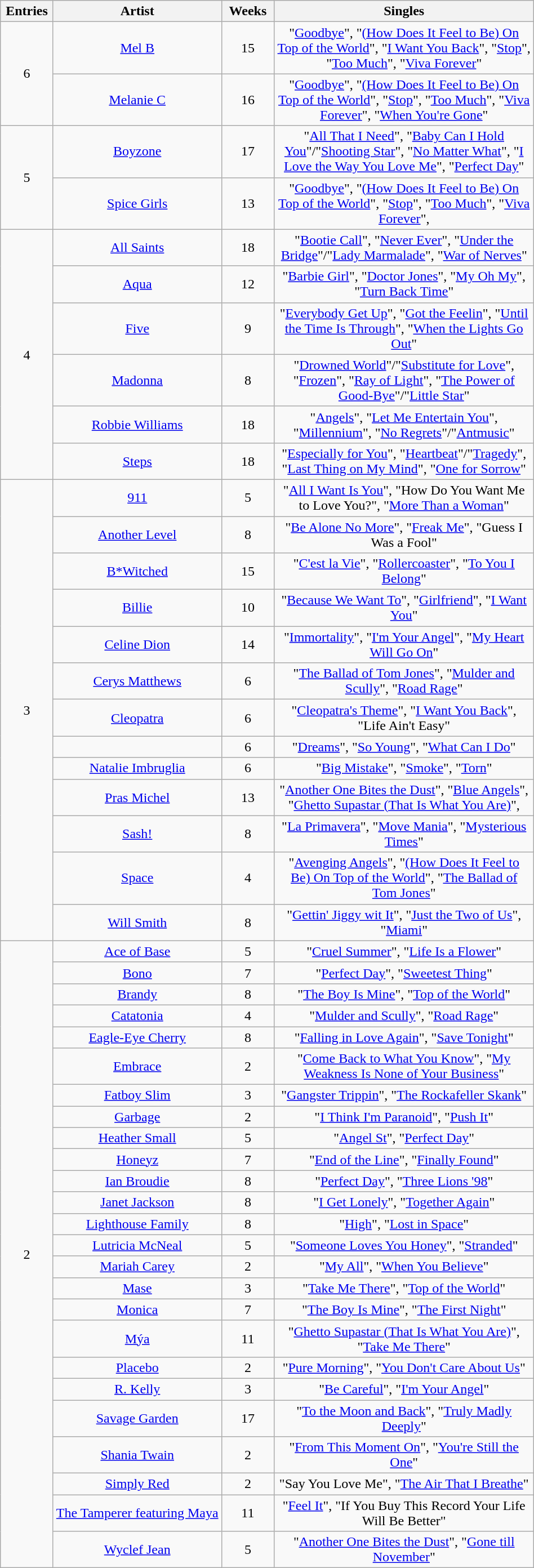<table class="wikitable sortable" style="text-align: center;">
<tr>
<th scope="col" style="width:55px;" data-sort-type="number">Entries</th>
<th scope="col" style="text-align:center;">Artist</th>
<th scope="col" style="width:55px;" data-sort-type="number">Weeks</th>
<th scope="col" style="width:300px;">Singles</th>
</tr>
<tr>
<td rowspan="2" style="text-align:center">6</td>
<td><a href='#'>Mel B</a> </td>
<td>15</td>
<td>"<a href='#'>Goodbye</a>", "<a href='#'>(How Does It Feel to Be) On Top of the World</a>", "<a href='#'>I Want You Back</a>", "<a href='#'>Stop</a>", "<a href='#'>Too Much</a>", "<a href='#'>Viva Forever</a>"</td>
</tr>
<tr>
<td><a href='#'>Melanie C</a> </td>
<td>16</td>
<td>"<a href='#'>Goodbye</a>", "<a href='#'>(How Does It Feel to Be) On Top of the World</a>", "<a href='#'>Stop</a>", "<a href='#'>Too Much</a>", "<a href='#'>Viva Forever</a>", "<a href='#'>When You're Gone</a>"</td>
</tr>
<tr>
<td rowspan="2" style="text-align:center">5</td>
<td><a href='#'>Boyzone</a> </td>
<td>17</td>
<td>"<a href='#'>All That I Need</a>", "<a href='#'>Baby Can I Hold You</a>"/"<a href='#'>Shooting Star</a>", "<a href='#'>No Matter What</a>", "<a href='#'>I Love the Way You Love Me</a>", "<a href='#'>Perfect Day</a>"</td>
</tr>
<tr>
<td><a href='#'>Spice Girls</a> </td>
<td>13</td>
<td>"<a href='#'>Goodbye</a>", "<a href='#'>(How Does It Feel to Be) On Top of the World</a>", "<a href='#'>Stop</a>", "<a href='#'>Too Much</a>", "<a href='#'>Viva Forever</a>",</td>
</tr>
<tr>
<td rowspan="6" style="text-align:center">4</td>
<td><a href='#'>All Saints</a> </td>
<td>18</td>
<td>"<a href='#'>Bootie Call</a>", "<a href='#'>Never Ever</a>", "<a href='#'>Under the Bridge</a>"/"<a href='#'>Lady Marmalade</a>", "<a href='#'>War of Nerves</a>"</td>
</tr>
<tr>
<td><a href='#'>Aqua</a> </td>
<td>12</td>
<td>"<a href='#'>Barbie Girl</a>", "<a href='#'>Doctor Jones</a>", "<a href='#'>My Oh My</a>", "<a href='#'>Turn Back Time</a>"</td>
</tr>
<tr>
<td><a href='#'>Five</a></td>
<td>9</td>
<td>"<a href='#'>Everybody Get Up</a>", "<a href='#'>Got the Feelin</a>", "<a href='#'>Until the Time Is Through</a>", "<a href='#'>When the Lights Go Out</a>"</td>
</tr>
<tr>
<td><a href='#'>Madonna</a></td>
<td>8</td>
<td>"<a href='#'>Drowned World</a>"/"<a href='#'>Substitute for Love</a>", "<a href='#'>Frozen</a>", "<a href='#'>Ray of Light</a>", "<a href='#'>The Power of Good-Bye</a>"/"<a href='#'>Little Star</a>"</td>
</tr>
<tr>
<td><a href='#'>Robbie Williams</a> </td>
<td>18</td>
<td>"<a href='#'>Angels</a>", "<a href='#'>Let Me Entertain You</a>", "<a href='#'>Millennium</a>", "<a href='#'>No Regrets</a>"/"<a href='#'>Antmusic</a>"</td>
</tr>
<tr>
<td><a href='#'>Steps</a> </td>
<td>18</td>
<td>"<a href='#'>Especially for You</a>", "<a href='#'>Heartbeat</a>"/"<a href='#'>Tragedy</a>", "<a href='#'>Last Thing on My Mind</a>", "<a href='#'>One for Sorrow</a>"</td>
</tr>
<tr>
<td rowspan="13" style="text-align:center">3</td>
<td><a href='#'>911</a></td>
<td>5</td>
<td>"<a href='#'>All I Want Is You</a>", "How Do You Want Me to Love You?", "<a href='#'>More Than a Woman</a>"</td>
</tr>
<tr>
<td><a href='#'>Another Level</a></td>
<td>8</td>
<td>"<a href='#'>Be Alone No More</a>", "<a href='#'>Freak Me</a>", "Guess I Was a Fool"</td>
</tr>
<tr>
<td><a href='#'>B*Witched</a></td>
<td>15</td>
<td>"<a href='#'>C'est la Vie</a>", "<a href='#'>Rollercoaster</a>", "<a href='#'>To You I Belong</a>"</td>
</tr>
<tr>
<td><a href='#'>Billie</a></td>
<td>10</td>
<td>"<a href='#'>Because We Want To</a>", "<a href='#'>Girlfriend</a>", "<a href='#'>I Want You</a>"</td>
</tr>
<tr>
<td><a href='#'>Celine Dion</a></td>
<td>14</td>
<td>"<a href='#'>Immortality</a>", "<a href='#'>I'm Your Angel</a>", "<a href='#'>My Heart Will Go On</a>"</td>
</tr>
<tr>
<td><a href='#'>Cerys Matthews</a> </td>
<td>6</td>
<td>"<a href='#'>The Ballad of Tom Jones</a>", "<a href='#'>Mulder and Scully</a>", "<a href='#'>Road Rage</a>"</td>
</tr>
<tr>
<td><a href='#'>Cleopatra</a></td>
<td>6</td>
<td>"<a href='#'>Cleopatra's Theme</a>", "<a href='#'>I Want You Back</a>", "Life Ain't Easy"</td>
</tr>
<tr>
<td></td>
<td>6</td>
<td>"<a href='#'>Dreams</a>", "<a href='#'>So Young</a>", "<a href='#'>What Can I Do</a>"</td>
</tr>
<tr>
<td><a href='#'>Natalie Imbruglia</a> </td>
<td>6</td>
<td>"<a href='#'>Big Mistake</a>", "<a href='#'>Smoke</a>", "<a href='#'>Torn</a>"</td>
</tr>
<tr>
<td><a href='#'>Pras Michel</a> </td>
<td>13</td>
<td>"<a href='#'>Another One Bites the Dust</a>", "<a href='#'>Blue Angels</a>", "<a href='#'>Ghetto Supastar (That Is What You Are)</a>",</td>
</tr>
<tr>
<td><a href='#'>Sash!</a></td>
<td>8</td>
<td>"<a href='#'>La Primavera</a>", "<a href='#'>Move Mania</a>", "<a href='#'>Mysterious Times</a>"</td>
</tr>
<tr>
<td><a href='#'>Space</a> </td>
<td>4</td>
<td>"<a href='#'>Avenging Angels</a>", "<a href='#'>(How Does It Feel to Be) On Top of the World</a>", "<a href='#'>The Ballad of Tom Jones</a>"</td>
</tr>
<tr>
<td><a href='#'>Will Smith</a></td>
<td>8</td>
<td>"<a href='#'>Gettin' Jiggy wit It</a>", "<a href='#'>Just the Two of Us</a>", "<a href='#'>Miami</a>"</td>
</tr>
<tr>
<td rowspan="25" style="text-align:center">2</td>
<td><a href='#'>Ace of Base</a></td>
<td>5</td>
<td>"<a href='#'>Cruel Summer</a>", "<a href='#'>Life Is a Flower</a>"</td>
</tr>
<tr>
<td><a href='#'>Bono</a> </td>
<td>7</td>
<td>"<a href='#'>Perfect Day</a>", "<a href='#'>Sweetest Thing</a>"</td>
</tr>
<tr>
<td><a href='#'>Brandy</a></td>
<td>8</td>
<td>"<a href='#'>The Boy Is Mine</a>", "<a href='#'>Top of the World</a>"</td>
</tr>
<tr>
<td><a href='#'>Catatonia</a></td>
<td>4</td>
<td>"<a href='#'>Mulder and Scully</a>", "<a href='#'>Road Rage</a>"</td>
</tr>
<tr>
<td><a href='#'>Eagle-Eye Cherry</a></td>
<td>8</td>
<td>"<a href='#'>Falling in Love Again</a>", "<a href='#'>Save Tonight</a>"</td>
</tr>
<tr>
<td><a href='#'>Embrace</a></td>
<td>2</td>
<td>"<a href='#'>Come Back to What You Know</a>", "<a href='#'>My Weakness Is None of Your Business</a>"</td>
</tr>
<tr>
<td><a href='#'>Fatboy Slim</a></td>
<td>3</td>
<td>"<a href='#'>Gangster Trippin</a>", "<a href='#'>The Rockafeller Skank</a>"</td>
</tr>
<tr>
<td><a href='#'>Garbage</a></td>
<td>2</td>
<td>"<a href='#'>I Think I'm Paranoid</a>", "<a href='#'>Push It</a>"</td>
</tr>
<tr>
<td><a href='#'>Heather Small</a> </td>
<td>5</td>
<td>"<a href='#'>Angel St</a>", "<a href='#'>Perfect Day</a>"</td>
</tr>
<tr>
<td><a href='#'>Honeyz</a></td>
<td>7</td>
<td>"<a href='#'>End of the Line</a>", "<a href='#'>Finally Found</a>"</td>
</tr>
<tr>
<td><a href='#'>Ian Broudie</a> </td>
<td>8</td>
<td>"<a href='#'>Perfect Day</a>", "<a href='#'>Three Lions '98</a>"</td>
</tr>
<tr>
<td><a href='#'>Janet Jackson</a> </td>
<td>8</td>
<td>"<a href='#'>I Get Lonely</a>", "<a href='#'>Together Again</a>"</td>
</tr>
<tr>
<td><a href='#'>Lighthouse Family</a></td>
<td>8</td>
<td>"<a href='#'>High</a>", "<a href='#'>Lost in Space</a>"</td>
</tr>
<tr>
<td><a href='#'>Lutricia McNeal</a></td>
<td>5</td>
<td>"<a href='#'>Someone Loves You Honey</a>", "<a href='#'>Stranded</a>"</td>
</tr>
<tr>
<td><a href='#'>Mariah Carey</a></td>
<td>2</td>
<td>"<a href='#'>My All</a>", "<a href='#'>When You Believe</a>"</td>
</tr>
<tr>
<td><a href='#'>Mase</a> </td>
<td>3</td>
<td>"<a href='#'>Take Me There</a>", "<a href='#'>Top of the World</a>"</td>
</tr>
<tr>
<td><a href='#'>Monica</a></td>
<td>7</td>
<td>"<a href='#'>The Boy Is Mine</a>", "<a href='#'>The First Night</a>"</td>
</tr>
<tr>
<td><a href='#'>Mýa</a> </td>
<td>11</td>
<td>"<a href='#'>Ghetto Supastar (That Is What You Are)</a>", "<a href='#'>Take Me There</a>"</td>
</tr>
<tr>
<td><a href='#'>Placebo</a></td>
<td>2</td>
<td>"<a href='#'>Pure Morning</a>", "<a href='#'>You Don't Care About Us</a>"</td>
</tr>
<tr>
<td><a href='#'>R. Kelly</a> </td>
<td>3</td>
<td>"<a href='#'>Be Careful</a>", "<a href='#'>I'm Your Angel</a>"</td>
</tr>
<tr>
<td><a href='#'>Savage Garden</a></td>
<td>17</td>
<td>"<a href='#'>To the Moon and Back</a>", "<a href='#'>Truly Madly Deeply</a>"</td>
</tr>
<tr>
<td><a href='#'>Shania Twain</a></td>
<td>2</td>
<td>"<a href='#'>From This Moment On</a>", "<a href='#'>You're Still the One</a>"</td>
</tr>
<tr>
<td><a href='#'>Simply Red</a></td>
<td>2</td>
<td>"Say You Love Me", "<a href='#'>The Air That I Breathe</a>"</td>
</tr>
<tr>
<td><a href='#'>The Tamperer featuring Maya</a></td>
<td>11</td>
<td>"<a href='#'>Feel It</a>", "If You Buy This Record Your Life Will Be Better"</td>
</tr>
<tr>
<td><a href='#'>Wyclef Jean</a></td>
<td>5</td>
<td>"<a href='#'>Another One Bites the Dust</a>", "<a href='#'>Gone till November</a>"</td>
</tr>
</table>
